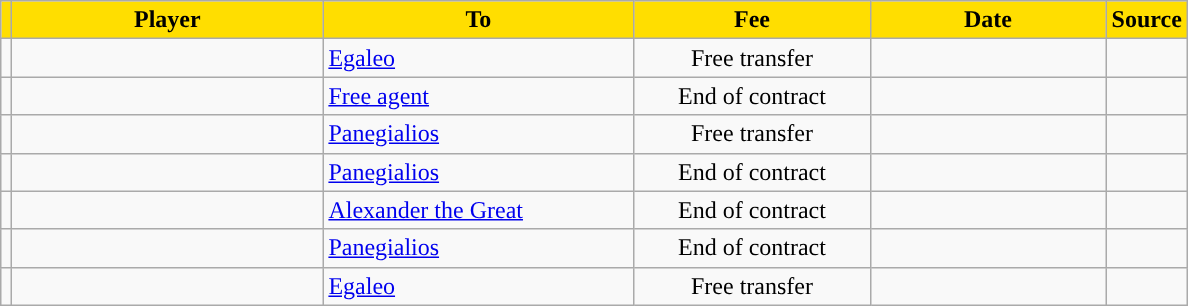<table class="wikitable sortable">
<tr>
<th style="background:#FFDE00"></th>
<th width=200 style="background:#FFDE00">Player</th>
<th width=200 style="background:#FFDE00">To</th>
<th width=150 style="background:#FFDE00">Fee</th>
<th width=150 style="background:#FFDE00">Date</th>
<th style="background:#FFDE00">Source</th>
</tr>
<tr>
<td align=center></td>
<td></td>
<td> <a href='#'>Egaleo</a></td>
<td align=center>Free transfer</td>
<td align=center></td>
<td align=center></td>
</tr>
<tr>
<td align=center></td>
<td></td>
<td><a href='#'>Free agent</a></td>
<td align=center>End of contract</td>
<td align=center></td>
<td align=center></td>
</tr>
<tr>
<td align=center></td>
<td></td>
<td> <a href='#'>Panegialios</a></td>
<td align=center>Free transfer</td>
<td align=center></td>
<td align=center></td>
</tr>
<tr>
<td align=center></td>
<td></td>
<td> <a href='#'>Panegialios</a></td>
<td align=center>End of contract</td>
<td align=center></td>
<td align=center></td>
</tr>
<tr>
<td align=center></td>
<td></td>
<td> <a href='#'>Alexander the Great</a></td>
<td align=center>End of contract</td>
<td align=center></td>
<td align=center></td>
</tr>
<tr>
<td align=center></td>
<td></td>
<td> <a href='#'>Panegialios</a></td>
<td align=center>End of contract</td>
<td align=center></td>
<td align=center></td>
</tr>
<tr>
<td align=center></td>
<td></td>
<td> <a href='#'>Egaleo</a></td>
<td align=center>Free transfer</td>
<td align=center></td>
<td align=center></td>
</tr>
</table>
